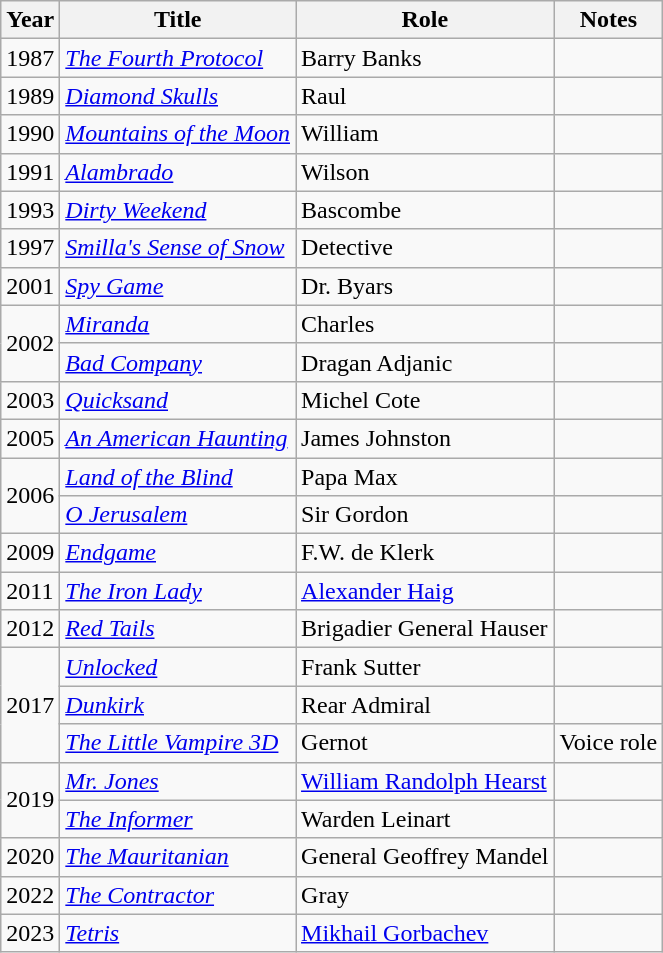<table class="wikitable">
<tr>
<th>Year</th>
<th>Title</th>
<th>Role</th>
<th>Notes</th>
</tr>
<tr>
<td>1987</td>
<td><em><a href='#'>The Fourth Protocol</a></em></td>
<td>Barry Banks</td>
<td></td>
</tr>
<tr>
<td>1989</td>
<td><em><a href='#'>Diamond Skulls</a></em></td>
<td>Raul</td>
<td></td>
</tr>
<tr>
<td>1990</td>
<td><em><a href='#'>Mountains of the Moon</a></em></td>
<td>William</td>
<td></td>
</tr>
<tr>
<td>1991</td>
<td><em><a href='#'>Alambrado</a></em></td>
<td>Wilson</td>
<td></td>
</tr>
<tr>
<td>1993</td>
<td><em><a href='#'>Dirty Weekend</a></em></td>
<td>Bascombe</td>
<td></td>
</tr>
<tr>
<td>1997</td>
<td><em><a href='#'>Smilla's Sense of Snow</a></em></td>
<td>Detective</td>
<td></td>
</tr>
<tr>
<td>2001</td>
<td><em><a href='#'>Spy Game</a></em></td>
<td>Dr. Byars</td>
<td></td>
</tr>
<tr>
<td rowspan=2>2002</td>
<td><em><a href='#'>Miranda</a></em></td>
<td>Charles</td>
<td></td>
</tr>
<tr>
<td><em><a href='#'>Bad Company</a></em></td>
<td>Dragan Adjanic</td>
<td></td>
</tr>
<tr>
<td>2003</td>
<td><em><a href='#'>Quicksand</a></em></td>
<td>Michel Cote</td>
<td></td>
</tr>
<tr>
<td>2005</td>
<td><em><a href='#'>An American Haunting</a></em></td>
<td>James Johnston</td>
<td></td>
</tr>
<tr>
<td rowspan=2>2006</td>
<td><em><a href='#'>Land of the Blind</a></em></td>
<td>Papa Max</td>
<td></td>
</tr>
<tr>
<td><em><a href='#'>O Jerusalem</a></em></td>
<td>Sir Gordon</td>
<td></td>
</tr>
<tr>
<td>2009</td>
<td><em><a href='#'>Endgame</a></em></td>
<td>F.W. de Klerk</td>
<td></td>
</tr>
<tr>
<td>2011</td>
<td><em><a href='#'>The Iron Lady</a></em></td>
<td><a href='#'>Alexander Haig</a></td>
<td></td>
</tr>
<tr>
<td>2012</td>
<td><em><a href='#'>Red Tails</a></em></td>
<td>Brigadier General Hauser</td>
<td></td>
</tr>
<tr>
<td rowspan=3>2017</td>
<td><em><a href='#'>Unlocked</a></em></td>
<td>Frank Sutter</td>
<td></td>
</tr>
<tr>
<td><em><a href='#'>Dunkirk</a></em></td>
<td>Rear Admiral</td>
<td></td>
</tr>
<tr>
<td><em><a href='#'>The Little Vampire 3D</a></em></td>
<td>Gernot</td>
<td>Voice role</td>
</tr>
<tr>
<td rowspan=2>2019</td>
<td><em><a href='#'>Mr. Jones</a></em></td>
<td><a href='#'>William Randolph Hearst</a></td>
<td></td>
</tr>
<tr>
<td><em><a href='#'>The Informer</a></em></td>
<td>Warden Leinart</td>
<td></td>
</tr>
<tr>
<td>2020</td>
<td><em><a href='#'>The Mauritanian</a></em></td>
<td>General Geoffrey Mandel</td>
<td></td>
</tr>
<tr>
<td>2022</td>
<td><em><a href='#'>The Contractor</a></em></td>
<td>Gray</td>
<td></td>
</tr>
<tr>
<td>2023</td>
<td><em><a href='#'>Tetris</a></em></td>
<td><a href='#'>Mikhail Gorbachev</a></td>
<td></td>
</tr>
</table>
